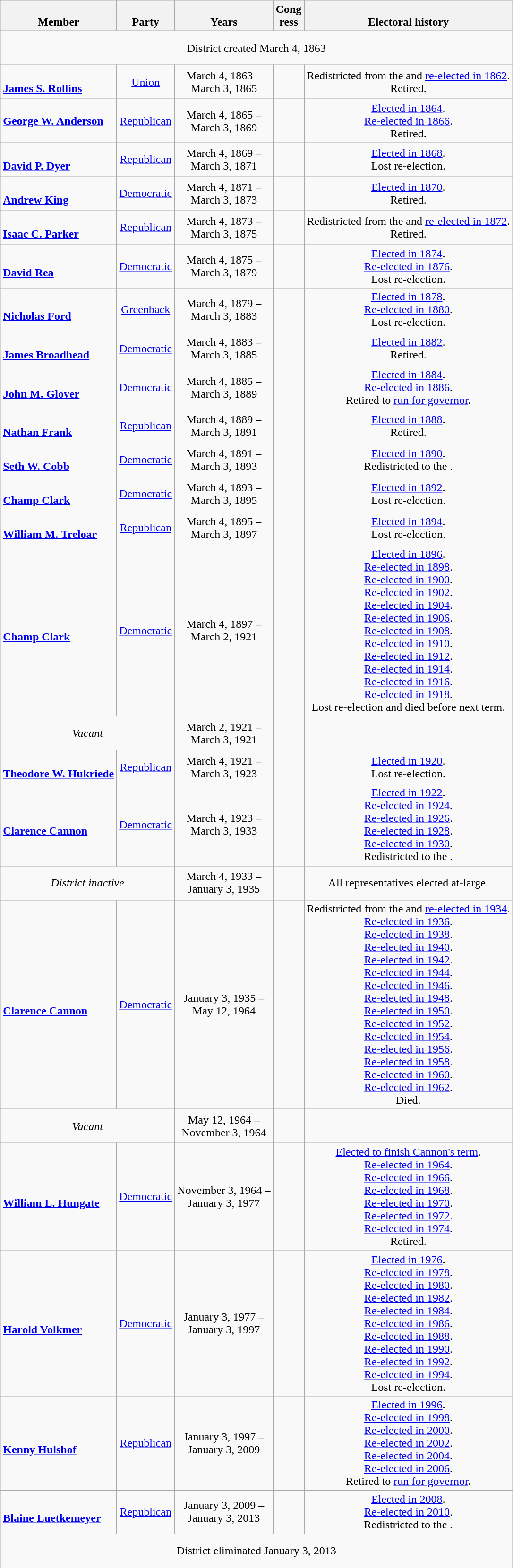<table class=wikitable style="text-align:center">
<tr valign=bottom>
<th>Member</th>
<th>Party</th>
<th>Years</th>
<th>Cong<br>ress</th>
<th>Electoral history</th>
</tr>
<tr style="height:3em">
<td colspan=5>District created March 4, 1863</td>
</tr>
<tr style="height:3em">
<td align=left><br><strong><a href='#'>James S. Rollins</a></strong><br></td>
<td><a href='#'>Union</a></td>
<td nowrap>March 4, 1863 –<br>March 3, 1865</td>
<td></td>
<td>Redistricted from the  and <a href='#'>re-elected in 1862</a>.<br>Retired.</td>
</tr>
<tr style="height:3em">
<td align=left><strong><a href='#'>George W. Anderson</a></strong><br></td>
<td><a href='#'>Republican</a></td>
<td nowrap>March 4, 1865 –<br>March 3, 1869</td>
<td></td>
<td><a href='#'>Elected in 1864</a>.<br><a href='#'>Re-elected in 1866</a>.<br>Retired.</td>
</tr>
<tr style="height:3em">
<td align=left><br><strong><a href='#'>David P. Dyer</a></strong><br></td>
<td><a href='#'>Republican</a></td>
<td nowrap>March 4, 1869 –<br>March 3, 1871</td>
<td></td>
<td><a href='#'>Elected in 1868</a>.<br>Lost re-election.</td>
</tr>
<tr style="height:3em">
<td align=left><br><strong><a href='#'>Andrew King</a></strong><br></td>
<td><a href='#'>Democratic</a></td>
<td nowrap>March 4, 1871 –<br>March 3, 1873</td>
<td></td>
<td><a href='#'>Elected in 1870</a>.<br>Retired.</td>
</tr>
<tr style="height:3em">
<td align=left><br><strong><a href='#'>Isaac C. Parker</a></strong><br></td>
<td><a href='#'>Republican</a></td>
<td nowrap>March 4, 1873 –<br>March 3, 1875</td>
<td></td>
<td>Redistricted from the  and <a href='#'>re-elected in 1872</a>.<br>Retired.</td>
</tr>
<tr style="height:3em">
<td align=left><br><strong><a href='#'>David Rea</a></strong><br></td>
<td><a href='#'>Democratic</a></td>
<td nowrap>March 4, 1875 –<br>March 3, 1879</td>
<td></td>
<td><a href='#'>Elected in 1874</a>.<br><a href='#'>Re-elected in 1876</a>.<br>Lost re-election.</td>
</tr>
<tr style="height:3em">
<td align=left><br><strong><a href='#'>Nicholas Ford</a></strong><br></td>
<td><a href='#'>Greenback</a></td>
<td nowrap>March 4, 1879 –<br>March 3, 1883</td>
<td></td>
<td><a href='#'>Elected in 1878</a>.<br><a href='#'>Re-elected in 1880</a>.<br>Lost re-election.</td>
</tr>
<tr style="height:3em">
<td align=left><br><strong><a href='#'>James Broadhead</a></strong><br></td>
<td><a href='#'>Democratic</a></td>
<td nowrap>March 4, 1883 –<br>March 3, 1885</td>
<td></td>
<td><a href='#'>Elected in 1882</a>.<br>Retired.</td>
</tr>
<tr style="height:3em">
<td align=left><br><strong><a href='#'>John M. Glover</a></strong><br></td>
<td><a href='#'>Democratic</a></td>
<td nowrap>March 4, 1885 –<br>March 3, 1889</td>
<td></td>
<td><a href='#'>Elected in 1884</a>.<br><a href='#'>Re-elected in 1886</a>.<br>Retired to <a href='#'>run for governor</a>.</td>
</tr>
<tr style="height:3em">
<td align=left><br><strong><a href='#'>Nathan Frank</a></strong><br></td>
<td><a href='#'>Republican</a></td>
<td nowrap>March 4, 1889 –<br>March 3, 1891</td>
<td></td>
<td><a href='#'>Elected in 1888</a>.<br>Retired.</td>
</tr>
<tr style="height:3em">
<td align=left><br><strong><a href='#'>Seth W. Cobb</a></strong><br></td>
<td><a href='#'>Democratic</a></td>
<td nowrap>March 4, 1891 –<br>March 3, 1893</td>
<td></td>
<td><a href='#'>Elected in 1890</a>.<br>Redistricted to the .</td>
</tr>
<tr style="height:3em">
<td align=left><br><strong><a href='#'>Champ Clark</a></strong><br></td>
<td><a href='#'>Democratic</a></td>
<td nowrap>March 4, 1893 –<br>March 3, 1895</td>
<td></td>
<td><a href='#'>Elected in 1892</a>.<br>Lost re-election.</td>
</tr>
<tr style="height:3em">
<td align=left><br><strong><a href='#'>William M. Treloar</a></strong><br></td>
<td><a href='#'>Republican</a></td>
<td nowrap>March 4, 1895 –<br>March 3, 1897</td>
<td></td>
<td><a href='#'>Elected in 1894</a>.<br>Lost re-election.</td>
</tr>
<tr style="height:3em">
<td align=left><br><strong><a href='#'>Champ Clark</a></strong><br></td>
<td><a href='#'>Democratic</a></td>
<td nowrap>March 4, 1897 –<br>March 2, 1921</td>
<td></td>
<td><a href='#'>Elected in 1896</a>.<br><a href='#'>Re-elected in 1898</a>.<br><a href='#'>Re-elected in 1900</a>.<br><a href='#'>Re-elected in 1902</a>.<br><a href='#'>Re-elected in 1904</a>.<br><a href='#'>Re-elected in 1906</a>.<br><a href='#'>Re-elected in 1908</a>.<br><a href='#'>Re-elected in 1910</a>.<br><a href='#'>Re-elected in 1912</a>.<br><a href='#'>Re-elected in 1914</a>.<br><a href='#'>Re-elected in 1916</a>.<br><a href='#'>Re-elected in 1918</a>.<br>Lost re-election and died before next term.</td>
</tr>
<tr style="height:3em">
<td colspan=2><em>Vacant</em></td>
<td nowrap>March 2, 1921 –<br>March 3, 1921</td>
<td></td>
<td></td>
</tr>
<tr style="height:3em">
<td align=left><br><strong><a href='#'>Theodore W. Hukriede</a></strong><br></td>
<td><a href='#'>Republican</a></td>
<td nowrap>March 4, 1921 –<br>March 3, 1923</td>
<td></td>
<td><a href='#'>Elected in 1920</a>.<br>Lost re-election.</td>
</tr>
<tr style="height:3em">
<td align=left><br><strong><a href='#'>Clarence Cannon</a></strong><br></td>
<td><a href='#'>Democratic</a></td>
<td nowrap>March 4, 1923 –<br>March 3, 1933</td>
<td></td>
<td><a href='#'>Elected in 1922</a>.<br><a href='#'>Re-elected in 1924</a>.<br><a href='#'>Re-elected in 1926</a>.<br><a href='#'>Re-elected in 1928</a>.<br><a href='#'>Re-elected in 1930</a>.<br>Redistricted to the .</td>
</tr>
<tr style="height:3em">
<td colspan=2><em>District inactive</em></td>
<td nowrap>March 4, 1933 –<br>January 3, 1935</td>
<td></td>
<td>All representatives elected at-large.</td>
</tr>
<tr style="height:3em">
<td align=left><br><strong><a href='#'>Clarence Cannon</a></strong><br></td>
<td><a href='#'>Democratic</a></td>
<td nowrap>January 3, 1935 –<br>May 12, 1964</td>
<td></td>
<td>Redistricted from the  and <a href='#'>re-elected in 1934</a>.<br><a href='#'>Re-elected in 1936</a>.<br><a href='#'>Re-elected in 1938</a>.<br><a href='#'>Re-elected in 1940</a>.<br><a href='#'>Re-elected in 1942</a>.<br><a href='#'>Re-elected in 1944</a>.<br><a href='#'>Re-elected in 1946</a>.<br><a href='#'>Re-elected in 1948</a>.<br><a href='#'>Re-elected in 1950</a>.<br><a href='#'>Re-elected in 1952</a>.<br><a href='#'>Re-elected in 1954</a>.<br><a href='#'>Re-elected in 1956</a>.<br><a href='#'>Re-elected in 1958</a>.<br><a href='#'>Re-elected in 1960</a>.<br><a href='#'>Re-elected in 1962</a>.<br>Died.</td>
</tr>
<tr style="height:3em">
<td colspan=2><em>Vacant</em></td>
<td nowrap>May 12, 1964 –<br>November 3, 1964</td>
<td></td>
<td></td>
</tr>
<tr style="height:3em">
<td align=left><br><strong><a href='#'>William L. Hungate</a></strong><br></td>
<td><a href='#'>Democratic</a></td>
<td nowrap>November 3, 1964 –<br>January 3, 1977</td>
<td></td>
<td><a href='#'>Elected to finish Cannon's term</a>.<br><a href='#'>Re-elected in 1964</a>.<br><a href='#'>Re-elected in 1966</a>.<br><a href='#'>Re-elected in 1968</a>.<br><a href='#'>Re-elected in 1970</a>.<br><a href='#'>Re-elected in 1972</a>.<br><a href='#'>Re-elected in 1974</a>.<br>Retired.</td>
</tr>
<tr style="height:3em">
<td align=left><br><strong><a href='#'>Harold Volkmer</a></strong><br></td>
<td><a href='#'>Democratic</a></td>
<td nowrap>January 3, 1977 –<br>January 3, 1997</td>
<td></td>
<td><a href='#'>Elected in 1976</a>.<br><a href='#'>Re-elected in 1978</a>.<br><a href='#'>Re-elected in 1980</a>.<br><a href='#'>Re-elected in 1982</a>.<br><a href='#'>Re-elected in 1984</a>.<br><a href='#'>Re-elected in 1986</a>.<br><a href='#'>Re-elected in 1988</a>.<br><a href='#'>Re-elected in 1990</a>.<br><a href='#'>Re-elected in 1992</a>.<br><a href='#'>Re-elected in 1994</a>.<br>Lost re-election.</td>
</tr>
<tr style="height:3em">
<td align=left><br><strong><a href='#'>Kenny Hulshof</a></strong><br></td>
<td><a href='#'>Republican</a></td>
<td nowrap>January 3, 1997 –<br>January 3, 2009</td>
<td></td>
<td><a href='#'>Elected in 1996</a>.<br><a href='#'>Re-elected in 1998</a>.<br><a href='#'>Re-elected in 2000</a>.<br><a href='#'>Re-elected in 2002</a>.<br><a href='#'>Re-elected in 2004</a>.<br><a href='#'>Re-elected in 2006</a>.<br>Retired to <a href='#'>run for governor</a>.</td>
</tr>
<tr style="height:3em">
<td align=left><br><strong><a href='#'>Blaine Luetkemeyer</a></strong><br></td>
<td><a href='#'>Republican</a></td>
<td nowrap>January 3, 2009 –<br>January 3, 2013</td>
<td></td>
<td><a href='#'>Elected in 2008</a>.<br><a href='#'>Re-elected in 2010</a>.<br>Redistricted to the .</td>
</tr>
<tr style="height:3em">
<td colspan=5>District eliminated January 3, 2013</td>
</tr>
</table>
